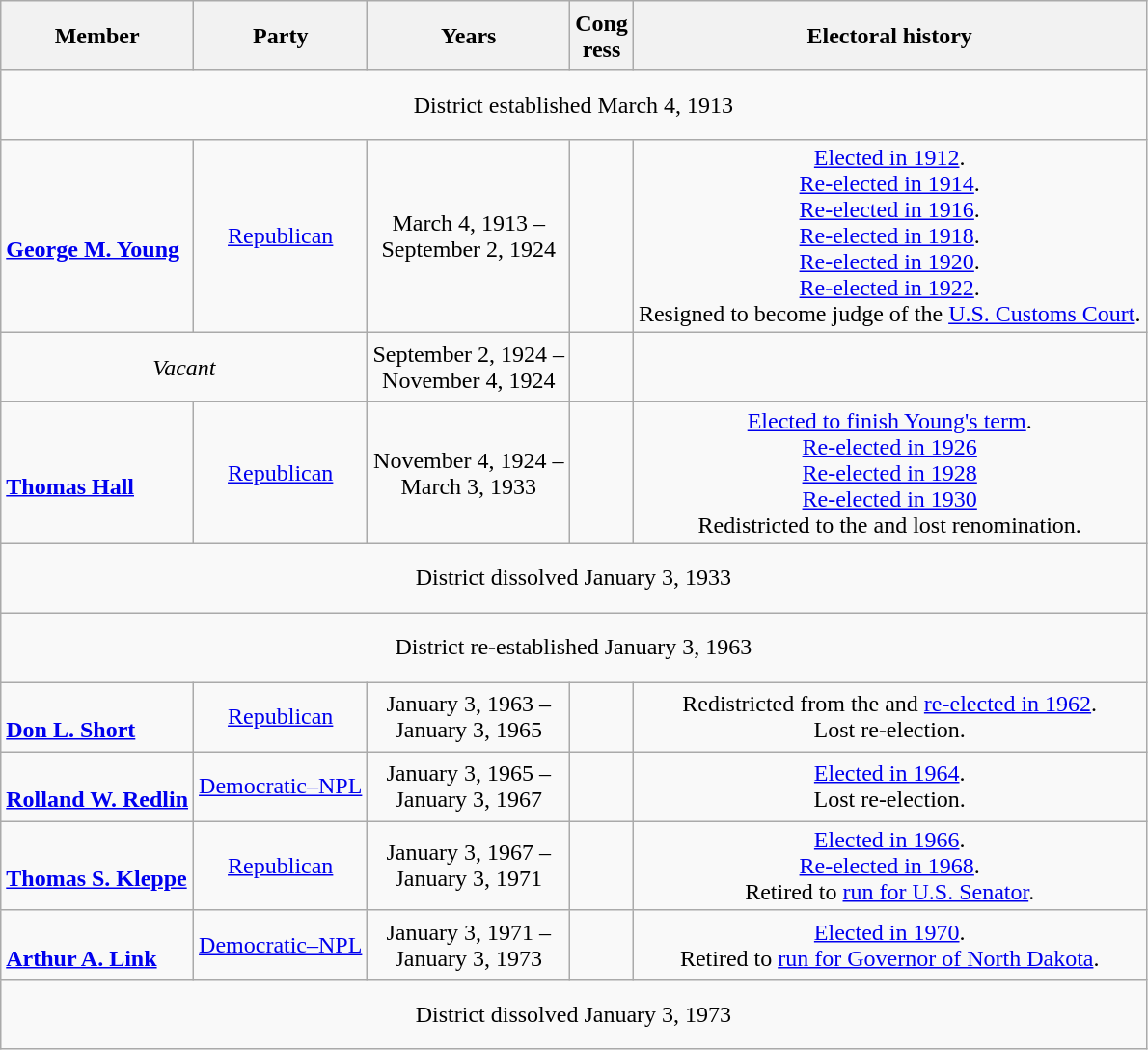<table class=wikitable style="text-align:center">
<tr style="height:3em">
<th>Member</th>
<th>Party</th>
<th>Years</th>
<th>Cong<br>ress</th>
<th>Electoral history</th>
</tr>
<tr style="height:3em">
<td colspan=5>District established March 4, 1913</td>
</tr>
<tr style="height:3em">
<td align=left><br><strong><a href='#'>George M. Young</a></strong><br></td>
<td><a href='#'>Republican</a></td>
<td nowrap>March 4, 1913 –<br>September 2, 1924</td>
<td></td>
<td><a href='#'>Elected in 1912</a>.<br><a href='#'>Re-elected in 1914</a>.<br><a href='#'>Re-elected in 1916</a>.<br><a href='#'>Re-elected in 1918</a>.<br><a href='#'>Re-elected in 1920</a>.<br><a href='#'>Re-elected in 1922</a>.<br>Resigned to become judge of the <a href='#'>U.S. Customs Court</a>.</td>
</tr>
<tr style="height:3em">
<td colspan=2><em>Vacant</em></td>
<td nowrap>September 2, 1924 –<br>November 4, 1924</td>
<td></td>
<td></td>
</tr>
<tr style="height:3em">
<td align=left><br><strong><a href='#'>Thomas Hall</a></strong><br></td>
<td><a href='#'>Republican</a></td>
<td nowrap>November 4, 1924 –<br>March 3, 1933</td>
<td></td>
<td><a href='#'>Elected to finish Young's term</a>.<br><a href='#'>Re-elected in 1926</a><br><a href='#'>Re-elected in 1928</a><br><a href='#'>Re-elected in 1930</a><br>Redistricted to the  and lost renomination.</td>
</tr>
<tr style="height:3em">
<td colspan=5>District dissolved January 3, 1933</td>
</tr>
<tr style="height:3em">
<td colspan=5>District re-established January 3, 1963</td>
</tr>
<tr style="height:3em">
<td align=left><br><strong><a href='#'>Don L. Short</a></strong><br></td>
<td><a href='#'>Republican</a></td>
<td nowrap>January 3, 1963 –<br>January 3, 1965</td>
<td></td>
<td>Redistricted from the  and <a href='#'>re-elected in 1962</a>.<br>Lost re-election.</td>
</tr>
<tr style="height:3em">
<td align=left><br><strong><a href='#'>Rolland W. Redlin</a></strong><br></td>
<td><a href='#'>Democratic–NPL</a></td>
<td nowrap>January 3, 1965 –<br>January 3, 1967</td>
<td></td>
<td><a href='#'>Elected in 1964</a>.<br>Lost re-election.</td>
</tr>
<tr style="height:3em">
<td align=left><br><strong><a href='#'>Thomas S. Kleppe</a></strong><br></td>
<td><a href='#'>Republican</a></td>
<td nowrap>January 3, 1967 –<br>January 3, 1971</td>
<td></td>
<td><a href='#'>Elected in 1966</a>.<br><a href='#'>Re-elected in 1968</a>.<br>Retired to <a href='#'>run for U.S. Senator</a>.</td>
</tr>
<tr style="height:3em">
<td align=left><br><strong><a href='#'>Arthur A. Link</a></strong><br></td>
<td><a href='#'>Democratic–NPL</a></td>
<td nowrap>January 3, 1971 –<br>January 3, 1973</td>
<td></td>
<td><a href='#'>Elected in 1970</a>.<br>Retired to <a href='#'>run for Governor of North Dakota</a>.</td>
</tr>
<tr style="height:3em">
<td colspan=5>District dissolved January 3, 1973</td>
</tr>
</table>
